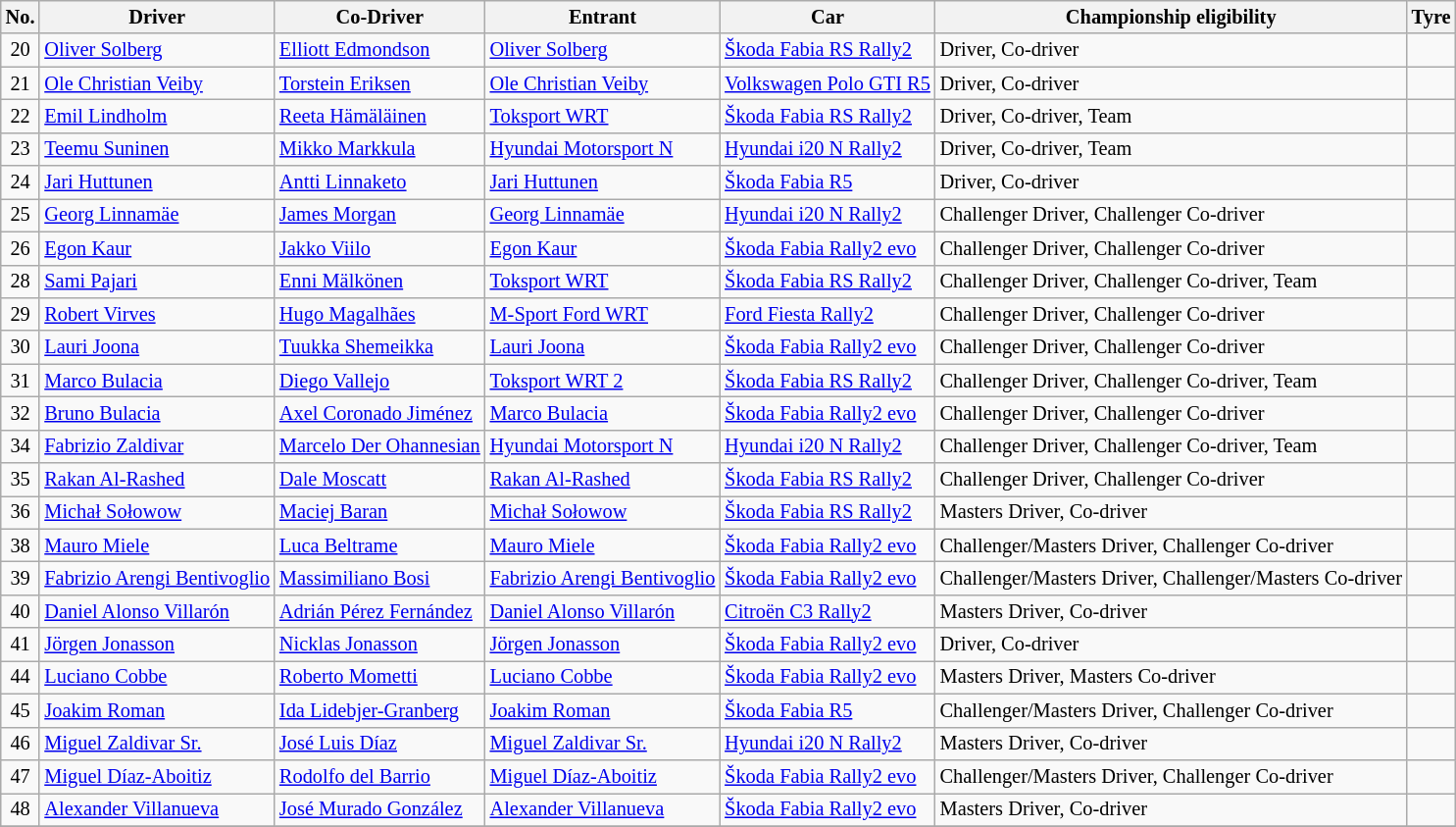<table class="wikitable" style="font-size: 85%;">
<tr>
<th>No.</th>
<th>Driver</th>
<th>Co-Driver</th>
<th>Entrant</th>
<th>Car</th>
<th>Championship eligibility</th>
<th>Tyre</th>
</tr>
<tr>
<td align="center">20</td>
<td> <a href='#'>Oliver Solberg</a></td>
<td> <a href='#'>Elliott Edmondson</a></td>
<td> <a href='#'>Oliver Solberg</a></td>
<td><a href='#'>Škoda Fabia RS Rally2</a></td>
<td>Driver, Co-driver</td>
<td align="center"></td>
</tr>
<tr>
<td align="center">21</td>
<td> <a href='#'>Ole Christian Veiby</a></td>
<td> <a href='#'>Torstein Eriksen</a></td>
<td> <a href='#'>Ole Christian Veiby</a></td>
<td><a href='#'>Volkswagen Polo GTI R5</a></td>
<td>Driver, Co-driver</td>
<td align="center"></td>
</tr>
<tr>
<td align="center">22</td>
<td> <a href='#'>Emil Lindholm</a></td>
<td> <a href='#'>Reeta Hämäläinen</a></td>
<td> <a href='#'>Toksport WRT</a></td>
<td><a href='#'>Škoda Fabia RS Rally2</a></td>
<td>Driver, Co-driver, Team</td>
<td align="center"></td>
</tr>
<tr>
<td align="center">23</td>
<td> <a href='#'>Teemu Suninen</a></td>
<td> <a href='#'>Mikko Markkula</a></td>
<td> <a href='#'>Hyundai Motorsport N</a></td>
<td><a href='#'>Hyundai i20 N Rally2</a></td>
<td>Driver, Co-driver, Team</td>
<td align="center"></td>
</tr>
<tr>
<td align="center">24</td>
<td> <a href='#'>Jari Huttunen</a></td>
<td> <a href='#'>Antti Linnaketo</a></td>
<td> <a href='#'>Jari Huttunen</a></td>
<td><a href='#'>Škoda Fabia R5</a></td>
<td>Driver, Co-driver</td>
<td align="center"></td>
</tr>
<tr>
<td align="center">25</td>
<td> <a href='#'>Georg Linnamäe</a></td>
<td> <a href='#'>James Morgan</a></td>
<td> <a href='#'>Georg Linnamäe</a></td>
<td><a href='#'>Hyundai i20 N Rally2</a></td>
<td>Challenger Driver, Challenger Co-driver</td>
<td align="center"></td>
</tr>
<tr>
<td align="center">26</td>
<td> <a href='#'>Egon Kaur</a></td>
<td> <a href='#'>Jakko Viilo</a></td>
<td> <a href='#'>Egon Kaur</a></td>
<td><a href='#'>Škoda Fabia Rally2 evo</a></td>
<td>Challenger Driver, Challenger Co-driver</td>
<td align="center"></td>
</tr>
<tr>
<td align="center">28</td>
<td> <a href='#'>Sami Pajari</a></td>
<td> <a href='#'>Enni Mälkönen</a></td>
<td> <a href='#'>Toksport WRT</a></td>
<td><a href='#'>Škoda Fabia RS Rally2</a></td>
<td>Challenger Driver, Challenger Co-driver, Team</td>
<td align="center"></td>
</tr>
<tr>
<td align="center">29</td>
<td> <a href='#'>Robert Virves</a></td>
<td> <a href='#'>Hugo Magalhães</a></td>
<td> <a href='#'>M-Sport Ford WRT</a></td>
<td><a href='#'>Ford Fiesta Rally2</a></td>
<td>Challenger Driver, Challenger Co-driver</td>
<td align="center"></td>
</tr>
<tr>
<td align="center">30</td>
<td> <a href='#'>Lauri Joona</a></td>
<td> <a href='#'>Tuukka Shemeikka</a></td>
<td> <a href='#'>Lauri Joona</a></td>
<td><a href='#'>Škoda Fabia Rally2 evo</a></td>
<td>Challenger Driver, Challenger Co-driver</td>
<td align="center"></td>
</tr>
<tr>
<td align="center">31</td>
<td> <a href='#'>Marco Bulacia</a></td>
<td> <a href='#'>Diego Vallejo</a></td>
<td> <a href='#'>Toksport WRT 2</a></td>
<td><a href='#'>Škoda Fabia RS Rally2</a></td>
<td>Challenger Driver, Challenger Co-driver, Team</td>
<td align="center"></td>
</tr>
<tr>
<td align="center">32</td>
<td> <a href='#'>Bruno Bulacia</a></td>
<td> <a href='#'>Axel Coronado Jiménez</a></td>
<td> <a href='#'>Marco Bulacia</a></td>
<td><a href='#'>Škoda Fabia Rally2 evo</a></td>
<td>Challenger Driver, Challenger Co-driver</td>
<td align="center"></td>
</tr>
<tr>
<td align="center">34</td>
<td> <a href='#'>Fabrizio Zaldivar</a></td>
<td> <a href='#'>Marcelo Der Ohannesian</a></td>
<td> <a href='#'>Hyundai Motorsport N</a></td>
<td><a href='#'>Hyundai i20 N Rally2</a></td>
<td>Challenger Driver, Challenger Co-driver, Team</td>
<td align="center"></td>
</tr>
<tr>
<td align="center">35</td>
<td> <a href='#'>Rakan Al-Rashed</a></td>
<td> <a href='#'>Dale Moscatt</a></td>
<td> <a href='#'>Rakan Al-Rashed</a></td>
<td><a href='#'>Škoda Fabia RS Rally2</a></td>
<td>Challenger Driver, Challenger Co-driver</td>
<td align="center"></td>
</tr>
<tr>
<td align="center">36</td>
<td> <a href='#'>Michał Sołowow</a></td>
<td> <a href='#'>Maciej Baran</a></td>
<td> <a href='#'>Michał Sołowow</a></td>
<td><a href='#'>Škoda Fabia RS Rally2</a></td>
<td>Masters Driver, Co-driver</td>
<td align="center"></td>
</tr>
<tr>
<td align="center">38</td>
<td> <a href='#'>Mauro Miele</a></td>
<td> <a href='#'>Luca Beltrame</a></td>
<td> <a href='#'>Mauro Miele</a></td>
<td><a href='#'>Škoda Fabia Rally2 evo</a></td>
<td>Challenger/Masters Driver, Challenger Co-driver</td>
<td align="center"></td>
</tr>
<tr>
<td align="center">39</td>
<td> <a href='#'>Fabrizio Arengi Bentivoglio</a></td>
<td> <a href='#'>Massimiliano Bosi</a></td>
<td> <a href='#'>Fabrizio Arengi Bentivoglio</a></td>
<td><a href='#'>Škoda Fabia Rally2 evo</a></td>
<td>Challenger/Masters Driver, Challenger/Masters Co-driver</td>
<td align="center"></td>
</tr>
<tr>
<td align="center">40</td>
<td> <a href='#'>Daniel Alonso Villarón</a></td>
<td> <a href='#'>Adrián Pérez Fernández</a></td>
<td> <a href='#'>Daniel Alonso Villarón</a></td>
<td><a href='#'>Citroën C3 Rally2</a></td>
<td>Masters Driver, Co-driver</td>
<td align="center"></td>
</tr>
<tr>
<td align="center">41</td>
<td> <a href='#'>Jörgen Jonasson</a></td>
<td> <a href='#'>Nicklas Jonasson</a></td>
<td> <a href='#'>Jörgen Jonasson</a></td>
<td><a href='#'>Škoda Fabia Rally2 evo</a></td>
<td>Driver, Co-driver</td>
<td align="center"></td>
</tr>
<tr>
<td align="center">44</td>
<td> <a href='#'>Luciano Cobbe</a></td>
<td> <a href='#'>Roberto Mometti</a></td>
<td> <a href='#'>Luciano Cobbe</a></td>
<td><a href='#'>Škoda Fabia Rally2 evo</a></td>
<td>Masters Driver, Masters Co-driver</td>
<td align="center"></td>
</tr>
<tr>
<td align="center">45</td>
<td> <a href='#'>Joakim Roman</a></td>
<td> <a href='#'>Ida Lidebjer-Granberg</a></td>
<td> <a href='#'>Joakim Roman</a></td>
<td><a href='#'>Škoda Fabia R5</a></td>
<td>Challenger/Masters Driver, Challenger Co-driver</td>
<td align="center"></td>
</tr>
<tr>
<td align="center">46</td>
<td> <a href='#'>Miguel Zaldivar Sr.</a></td>
<td> <a href='#'>José Luis Díaz</a></td>
<td> <a href='#'>Miguel Zaldivar Sr.</a></td>
<td><a href='#'>Hyundai i20 N Rally2</a></td>
<td>Masters Driver, Co-driver</td>
<td align="center"></td>
</tr>
<tr>
<td align="center">47</td>
<td> <a href='#'>Miguel Díaz-Aboitiz</a></td>
<td> <a href='#'>Rodolfo del Barrio</a></td>
<td> <a href='#'>Miguel Díaz-Aboitiz</a></td>
<td><a href='#'>Škoda Fabia Rally2 evo</a></td>
<td>Challenger/Masters Driver, Challenger Co-driver</td>
<td align="center"></td>
</tr>
<tr>
<td align="center">48</td>
<td> <a href='#'>Alexander Villanueva</a></td>
<td> <a href='#'>José Murado González</a></td>
<td> <a href='#'>Alexander Villanueva</a></td>
<td><a href='#'>Škoda Fabia Rally2 evo</a></td>
<td>Masters Driver, Co-driver</td>
<td align="center"></td>
</tr>
<tr>
</tr>
</table>
